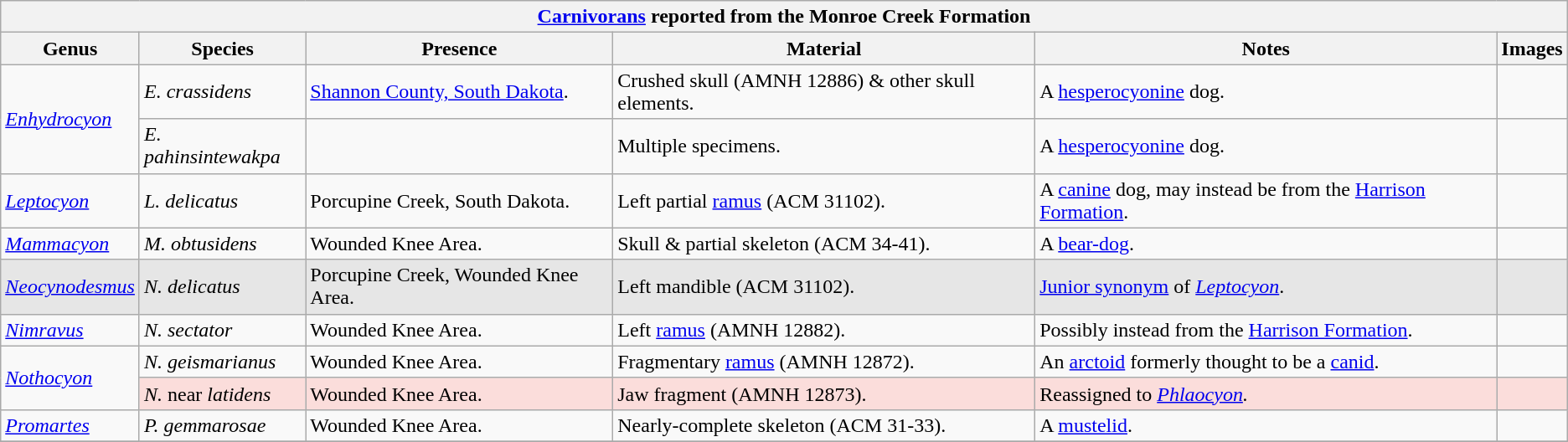<table class="wikitable" align="center">
<tr>
<th colspan="6" align="center"><strong><a href='#'>Carnivorans</a> reported from the Monroe Creek Formation</strong></th>
</tr>
<tr>
<th>Genus</th>
<th>Species</th>
<th>Presence</th>
<th><strong>Material</strong></th>
<th>Notes</th>
<th>Images</th>
</tr>
<tr>
<td rowspan=2><em><a href='#'>Enhydrocyon</a></em></td>
<td><em>E. crassidens</em></td>
<td><a href='#'>Shannon County, South Dakota</a>.</td>
<td>Crushed skull (AMNH 12886) & other skull elements.</td>
<td>A <a href='#'>hesperocyonine</a> dog.</td>
<td></td>
</tr>
<tr>
<td><em>E. pahinsintewakpa</em></td>
<td></td>
<td>Multiple specimens.</td>
<td>A <a href='#'>hesperocyonine</a> dog.</td>
<td></td>
</tr>
<tr>
<td><em><a href='#'>Leptocyon</a></em></td>
<td><em>L. delicatus</em></td>
<td>Porcupine Creek, South Dakota.</td>
<td>Left partial <a href='#'>ramus</a> (ACM 31102).</td>
<td>A <a href='#'>canine</a> dog, may instead be from the <a href='#'>Harrison Formation</a>.</td>
<td></td>
</tr>
<tr>
<td><em><a href='#'>Mammacyon</a></em></td>
<td><em>M. obtusidens</em></td>
<td>Wounded Knee Area.</td>
<td>Skull & partial skeleton (ACM 34-41).</td>
<td>A <a href='#'>bear-dog</a>.</td>
<td></td>
</tr>
<tr>
<td style="background:#E6E6E6;"><em><a href='#'>Neocynodesmus</a></em></td>
<td style="background:#E6E6E6;"><em>N. delicatus</em></td>
<td style="background:#E6E6E6;">Porcupine Creek, Wounded Knee Area.</td>
<td style="background:#E6E6E6;">Left mandible (ACM 31102).</td>
<td style="background:#E6E6E6;"><a href='#'>Junior synonym</a> of <em><a href='#'>Leptocyon</a></em>.</td>
<td style="background:#E6E6E6;"></td>
</tr>
<tr>
<td><em><a href='#'>Nimravus</a></em></td>
<td><em>N. sectator</em></td>
<td>Wounded Knee Area.</td>
<td>Left <a href='#'>ramus</a> (AMNH 12882).</td>
<td>Possibly instead from the <a href='#'>Harrison Formation</a>.</td>
<td></td>
</tr>
<tr>
<td rowspan=2><em><a href='#'>Nothocyon</a></em></td>
<td><em>N. geismarianus</em></td>
<td>Wounded Knee Area.</td>
<td>Fragmentary <a href='#'>ramus</a> (AMNH 12872).</td>
<td>An <a href='#'>arctoid</a> formerly thought to be a <a href='#'>canid</a>.</td>
<td></td>
</tr>
<tr>
<td style="background:#fbdddb;"><em>N.</em> near <em>latidens</em></td>
<td style="background:#fbdddb;">Wounded Knee Area.</td>
<td style="background:#fbdddb;">Jaw fragment (AMNH 12873).</td>
<td style="background:#fbdddb;">Reassigned to <em><a href='#'>Phlaocyon</a>.</em></td>
<td style="background:#fbdddb;"></td>
</tr>
<tr>
<td><em><a href='#'>Promartes</a></em></td>
<td><em>P. gemmarosae</em></td>
<td>Wounded Knee Area.</td>
<td>Nearly-complete skeleton (ACM 31-33).</td>
<td>A <a href='#'>mustelid</a>.</td>
<td></td>
</tr>
<tr>
</tr>
</table>
